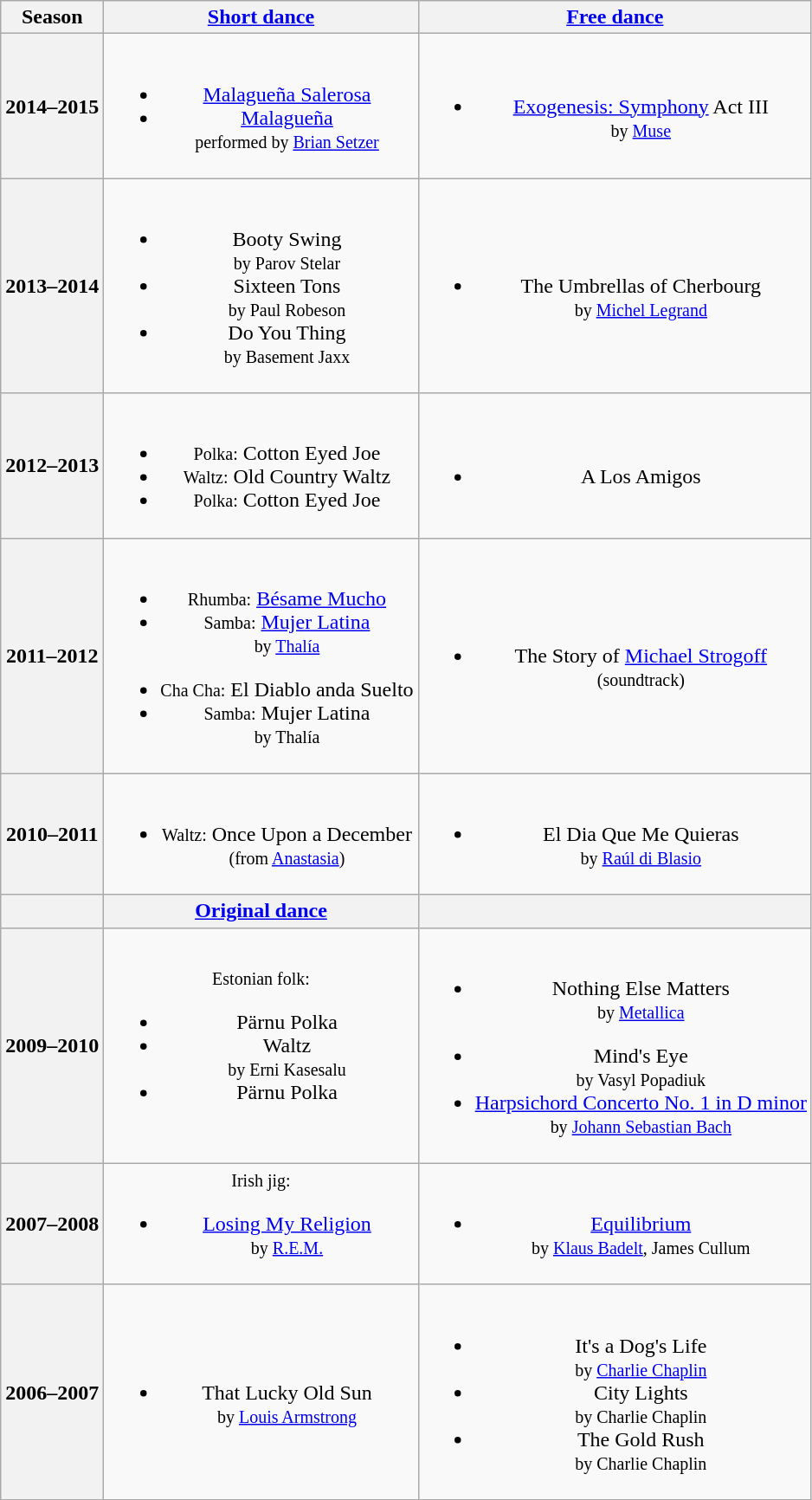<table class="wikitable" style="text-align:center">
<tr>
<th>Season</th>
<th><a href='#'>Short dance</a></th>
<th><a href='#'>Free dance</a></th>
</tr>
<tr>
<th>2014–2015</th>
<td><br><ul><li><a href='#'>Malagueña Salerosa</a></li><li><a href='#'>Malagueña</a> <br><small> performed by <a href='#'>Brian Setzer</a> </small></li></ul></td>
<td><br><ul><li><a href='#'>Exogenesis: Symphony</a> Act III <br><small> by <a href='#'>Muse</a> </small></li></ul></td>
</tr>
<tr>
<th>2013–2014 <br> </th>
<td><br><ul><li>Booty Swing <br><small> by Parov Stelar </small></li><li>Sixteen Tons <br><small> by Paul Robeson </small></li><li>Do You Thing <br><small> by Basement Jaxx </small></li></ul></td>
<td><br><ul><li>The Umbrellas of Cherbourg <br><small> by <a href='#'>Michel Legrand</a> </small></li></ul></td>
</tr>
<tr>
<th>2012–2013 <br> </th>
<td><br><ul><li><small>Polka:</small> Cotton Eyed Joe</li><li><small>Waltz:</small> Old Country Waltz</li><li><small>Polka:</small> Cotton Eyed Joe</li></ul></td>
<td><br><ul><li>A Los Amigos</li></ul></td>
</tr>
<tr>
<th>2011–2012 <br> </th>
<td><br><ul><li><small>Rhumba:</small> <a href='#'>Bésame Mucho</a></li><li><small>Samba:</small> <a href='#'>Mujer Latina</a> <br><small> by <a href='#'>Thalía</a> </small></li></ul><ul><li><small>Cha Cha:</small> El Diablo anda Suelto</li><li><small>Samba:</small> Mujer Latina <br><small> by Thalía </small></li></ul></td>
<td><br><ul><li>The Story of <a href='#'>Michael Strogoff</a> <br><small> (soundtrack) </small></li></ul></td>
</tr>
<tr>
<th>2010–2011 <br> </th>
<td><br><ul><li><small>Waltz:</small> Once Upon a December <br><small> (from <a href='#'>Anastasia</a>) </small></li></ul></td>
<td><br><ul><li>El Dia Que Me Quieras <br><small> by <a href='#'>Raúl di Blasio</a> </small></li></ul></td>
</tr>
<tr>
<th></th>
<th><a href='#'>Original dance</a></th>
<th></th>
</tr>
<tr>
<th>2009–2010 <br> </th>
<td><small>Estonian folk:</small><br><ul><li>Pärnu Polka</li><li>Waltz <br><small> by Erni Kasesalu </small></li><li>Pärnu Polka</li></ul></td>
<td><br><ul><li>Nothing Else Matters <br><small> by <a href='#'>Metallica</a> </small></li></ul><ul><li>Mind's Eye <br><small> by Vasyl Popadiuk </small></li><li><a href='#'>Harpsichord Concerto No. 1 in D minor</a> <br><small> by <a href='#'>Johann Sebastian Bach</a> </small></li></ul></td>
</tr>
<tr>
<th>2007–2008 <br> </th>
<td><small>Irish jig:</small><br><ul><li><a href='#'>Losing My Religion</a> <br><small> by <a href='#'>R.E.M.</a> </small></li></ul></td>
<td><br><ul><li><a href='#'>Equilibrium</a> <br><small> by <a href='#'>Klaus Badelt</a>, James Cullum </small></li></ul></td>
</tr>
<tr>
<th>2006–2007 <br> </th>
<td><br><ul><li>That Lucky Old Sun <br><small> by <a href='#'>Louis Armstrong</a> </small></li></ul></td>
<td><br><ul><li>It's a Dog's Life <br><small> by <a href='#'>Charlie Chaplin</a> </small></li><li>City Lights <br><small> by Charlie Chaplin </small></li><li>The Gold Rush <br><small> by Charlie Chaplin </small></li></ul></td>
</tr>
</table>
